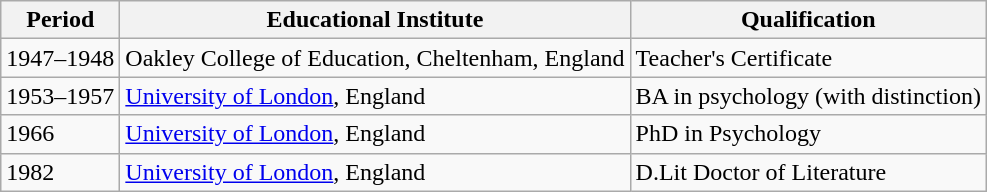<table class="wikitable">
<tr>
<th>Period</th>
<th>Educational Institute</th>
<th>Qualification</th>
</tr>
<tr>
<td>1947–1948</td>
<td>Oakley College of Education, Cheltenham, England</td>
<td>Teacher's Certificate</td>
</tr>
<tr>
<td>1953–1957</td>
<td><a href='#'>University of London</a>, England</td>
<td>BA in psychology (with distinction)</td>
</tr>
<tr>
<td>1966</td>
<td><a href='#'>University of London</a>, England</td>
<td>PhD in Psychology</td>
</tr>
<tr>
<td>1982</td>
<td><a href='#'>University of London</a>, England</td>
<td>D.Lit Doctor of Literature</td>
</tr>
</table>
